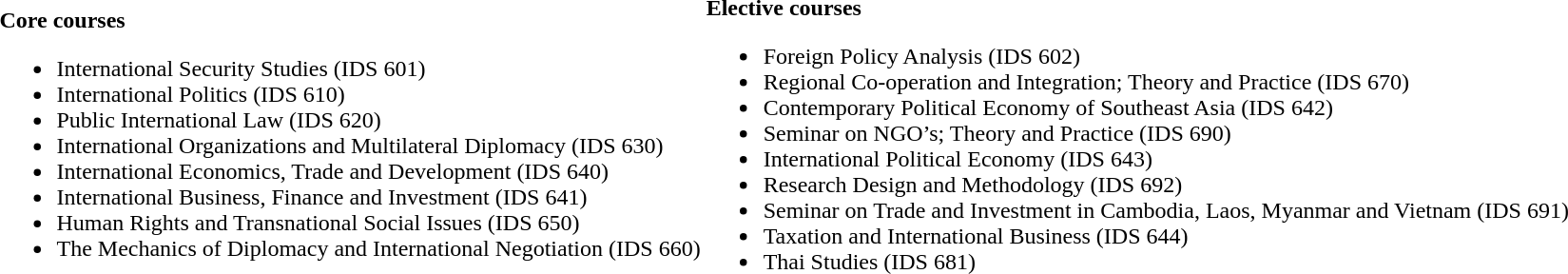<table>
<tr>
<td><br><strong>Core courses</strong><ul><li>International Security Studies (IDS 601)</li><li>International Politics (IDS 610)</li><li>Public International Law (IDS 620)</li><li>International Organizations and Multilateral Diplomacy (IDS 630)</li><li>International Economics, Trade and Development (IDS 640)</li><li>International Business, Finance and Investment  (IDS 641)</li><li>Human Rights and Transnational Social Issues (IDS 650)</li><li>The Mechanics of Diplomacy and International Negotiation  (IDS 660)</li></ul></td>
<td><br><strong>Elective courses</strong><ul><li>Foreign Policy Analysis (IDS 602)</li><li>Regional Co-operation and Integration; Theory and Practice (IDS 670)</li><li>Contemporary Political Economy of Southeast Asia (IDS 642)</li><li>Seminar on NGO’s; Theory and Practice (IDS 690)</li><li>International Political Economy (IDS 643)</li><li>Research Design and Methodology (IDS 692)</li><li>Seminar on Trade and Investment in Cambodia, Laos, Myanmar and Vietnam (IDS 691)</li><li>Taxation and International Business (IDS 644)</li><li>Thai Studies (IDS 681)</li></ul></td>
</tr>
</table>
